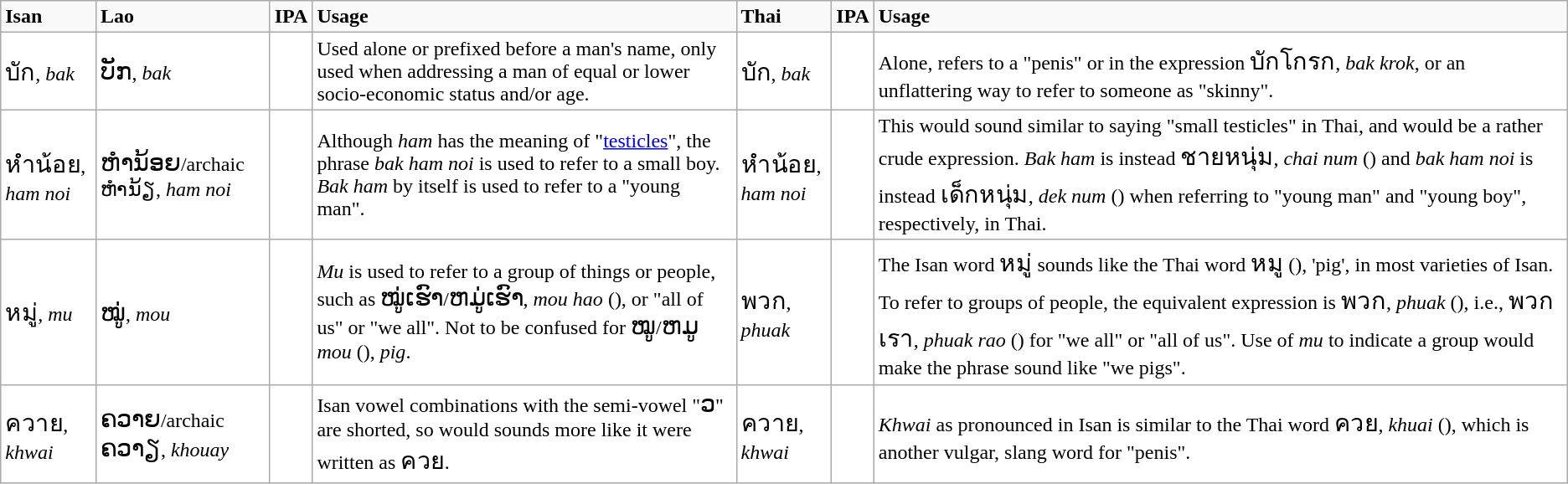<table class="wikitable">
<tr ----bgcolor="#eeeeee">
<td><strong>Isan</strong></td>
<td><strong>Lao</strong></td>
<td><strong>IPA</strong></td>
<td><strong>Usage</strong></td>
<td><strong>Thai</strong></td>
<td><strong>IPA</strong></td>
<td><strong>Usage</strong></td>
</tr>
<tr ---- bgcolor="#ffffff">
<td><big>บัก</big>, <em>bak</em></td>
<td><big>ບັກ</big>, <em>bak</em></td>
<td></td>
<td>Used alone or prefixed before a man's name, only used when addressing a man of equal or lower socio-economic status and/or age.</td>
<td><big>บัก</big>, <em>bak</em></td>
<td></td>
<td>Alone, refers to a "penis" or in the expression <big>บักโกรก</big>, <em>bak krok</em>, or an unflattering way to refer to someone as "skinny".</td>
</tr>
<tr ---- bgcolor="#ffffff">
<td><big>หำน้อย</big>, <em>ham noi</em></td>
<td><big>ຫຳນ້ອຍ</big>/archaic ຫຳນ້ຽ, <em>ham noi</em></td>
<td></td>
<td>Although <em>ham</em> has the meaning of "<a href='#'>testicles</a>", the phrase <em>bak ham noi</em> is used to refer to a small boy. <em>Bak ham</em> by itself is used to refer to a "young man".</td>
<td><big>หำน้อย</big>, <em>ham noi</em></td>
<td></td>
<td>This would sound similar to saying "small testicles" in Thai, and would be a rather crude expression. <em>Bak ham</em> is instead <big>ชายหนุ่ม</big>, <em>chai num</em> () and <em>bak ham noi</em> is instead <big>เด็กหนุ่ม</big>, <em>dek num</em> () when referring to "young man" and "young boy", respectively, in Thai.</td>
</tr>
<tr ---- bgcolor="#ffffff">
<td><big>หมู่</big>, <em>mu</em></td>
<td><big>ໝູ່</big>, <em>mou</em></td>
<td></td>
<td><em>Mu</em> is used to refer to a group of things or people, such as <big>ໝູ່ເຮົາ</big>/<big>ຫມູ່ເຮົາ</big>, <em>mou hao</em> (), or "all of us" or "we all". Not to be confused for <big>ໝູ</big>/<big>ຫມູ</big> <em>mou</em> (), <em>pig</em>.</td>
<td><big>พวก</big>, <em>phuak</em></td>
<td></td>
<td>The Isan word <big>หมู่</big> sounds like the Thai word <big>หมู</big> (), 'pig', in most varieties of Isan. To refer to groups of people, the equivalent expression is <big>พวก</big>, <em>phuak</em> (), i.e., <big>พวกเรา</big>, <em>phuak rao</em> () for "we all" or "all of us". Use of <em>mu</em> to indicate a group would make the phrase sound like "we pigs".</td>
</tr>
<tr ---- bgcolor="#ffffff">
<td><big>ควาย</big>, <em>khwai</em></td>
<td><big>ຄວາຍ</big>/archaic <big>ຄວາຽ</big>, <em>khouay</em></td>
<td></td>
<td>Isan vowel combinations with the semi-vowel "<big>ວ</big>" are shorted, so would sounds more like it were written as <big>ควย</big>.</td>
<td><big>ควาย</big>, <em>khwai</em></td>
<td></td>
<td><em>Khwai</em> as pronounced in Isan is similar to the Thai word <big>ควย</big>, <em>khuai</em> (), which is another vulgar, slang word for "penis".</td>
</tr>
</table>
